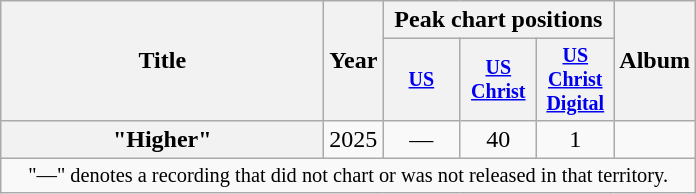<table class="wikitable plainrowheaders" style="text-align:center;">
<tr>
<th rowspan="2" scope="col" style="width:13em;">Title</th>
<th rowspan="2">Year</th>
<th colspan="3">Peak chart positions</th>
<th rowspan="2">Album</th>
</tr>
<tr style="font-size:smaller;">
<th width="45" scope="col"><a href='#'>US</a><br></th>
<th width="45" scope="col"><a href='#'>US<br>Christ</a><br></th>
<th width="45" scope="col"><a href='#'>US<br>Christ<br>Digital</a><br></th>
</tr>
<tr>
<th scope="row">"Higher"<br></th>
<td>2025</td>
<td>—</td>
<td>40</td>
<td>1</td>
<td></td>
</tr>
<tr>
<td colspan="9" style="font-size:85%">"—" denotes a recording that did not chart or was not released in that territory.</td>
</tr>
</table>
